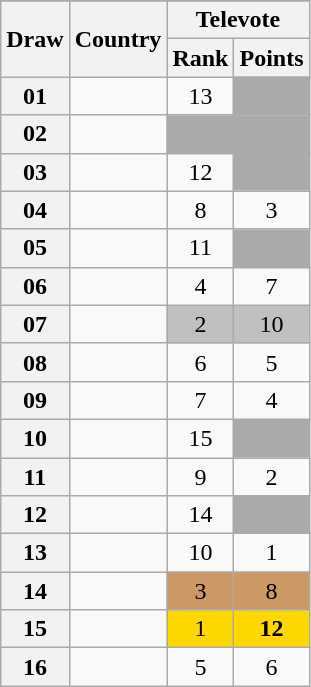<table class="sortable wikitable collapsible plainrowheaders" style="text-align:center;">
<tr>
</tr>
<tr>
<th scope="col" rowspan="2">Draw</th>
<th scope="col" rowspan="2">Country</th>
<th scope="col" colspan="2">Televote</th>
</tr>
<tr>
<th scope="col">Rank</th>
<th scope="col" class="unsortable">Points</th>
</tr>
<tr>
<th scope="row" style="text-align:center;">01</th>
<td style="text-align:left;"></td>
<td>13</td>
<td style="background:#AAAAAA;"></td>
</tr>
<tr class=sortbottom>
<th scope="row" style="text-align:center;">02</th>
<td style="text-align:left;"></td>
<td style="background:#AAAAAA;"></td>
<td style="background:#AAAAAA;"></td>
</tr>
<tr>
<th scope="row" style="text-align:center;">03</th>
<td style="text-align:left;"></td>
<td>12</td>
<td style="background:#AAAAAA;"></td>
</tr>
<tr>
<th scope="row" style="text-align:center;">04</th>
<td style="text-align:left;"></td>
<td>8</td>
<td>3</td>
</tr>
<tr>
<th scope="row" style="text-align:center;">05</th>
<td style="text-align:left;"></td>
<td>11</td>
<td style="background:#AAAAAA;"></td>
</tr>
<tr>
<th scope="row" style="text-align:center;">06</th>
<td style="text-align:left;"></td>
<td>4</td>
<td>7</td>
</tr>
<tr>
<th scope="row" style="text-align:center;">07</th>
<td style="text-align:left;"></td>
<td style="background:silver;">2</td>
<td style="background:silver;">10</td>
</tr>
<tr>
<th scope="row" style="text-align:center;">08</th>
<td style="text-align:left;"></td>
<td>6</td>
<td>5</td>
</tr>
<tr>
<th scope="row" style="text-align:center;">09</th>
<td style="text-align:left;"></td>
<td>7</td>
<td>4</td>
</tr>
<tr>
<th scope="row" style="text-align:center;">10</th>
<td style="text-align:left;"></td>
<td>15</td>
<td style="background:#AAAAAA;"></td>
</tr>
<tr>
<th scope="row" style="text-align:center;">11</th>
<td style="text-align:left;"></td>
<td>9</td>
<td>2</td>
</tr>
<tr>
<th scope="row" style="text-align:center;">12</th>
<td style="text-align:left;"></td>
<td>14</td>
<td style="background:#AAAAAA;"></td>
</tr>
<tr>
<th scope="row" style="text-align:center;">13</th>
<td style="text-align:left;"></td>
<td>10</td>
<td>1</td>
</tr>
<tr>
<th scope="row" style="text-align:center;">14</th>
<td style="text-align:left;"></td>
<td style="background:#CC9966;">3</td>
<td style="background:#CC9966;">8</td>
</tr>
<tr>
<th scope="row" style="text-align:center;">15</th>
<td style="text-align:left;"></td>
<td style="background:gold;">1</td>
<td style="background:gold;"><strong>12</strong></td>
</tr>
<tr>
<th scope="row" style="text-align:center;">16</th>
<td style="text-align:left;"></td>
<td>5</td>
<td>6</td>
</tr>
</table>
